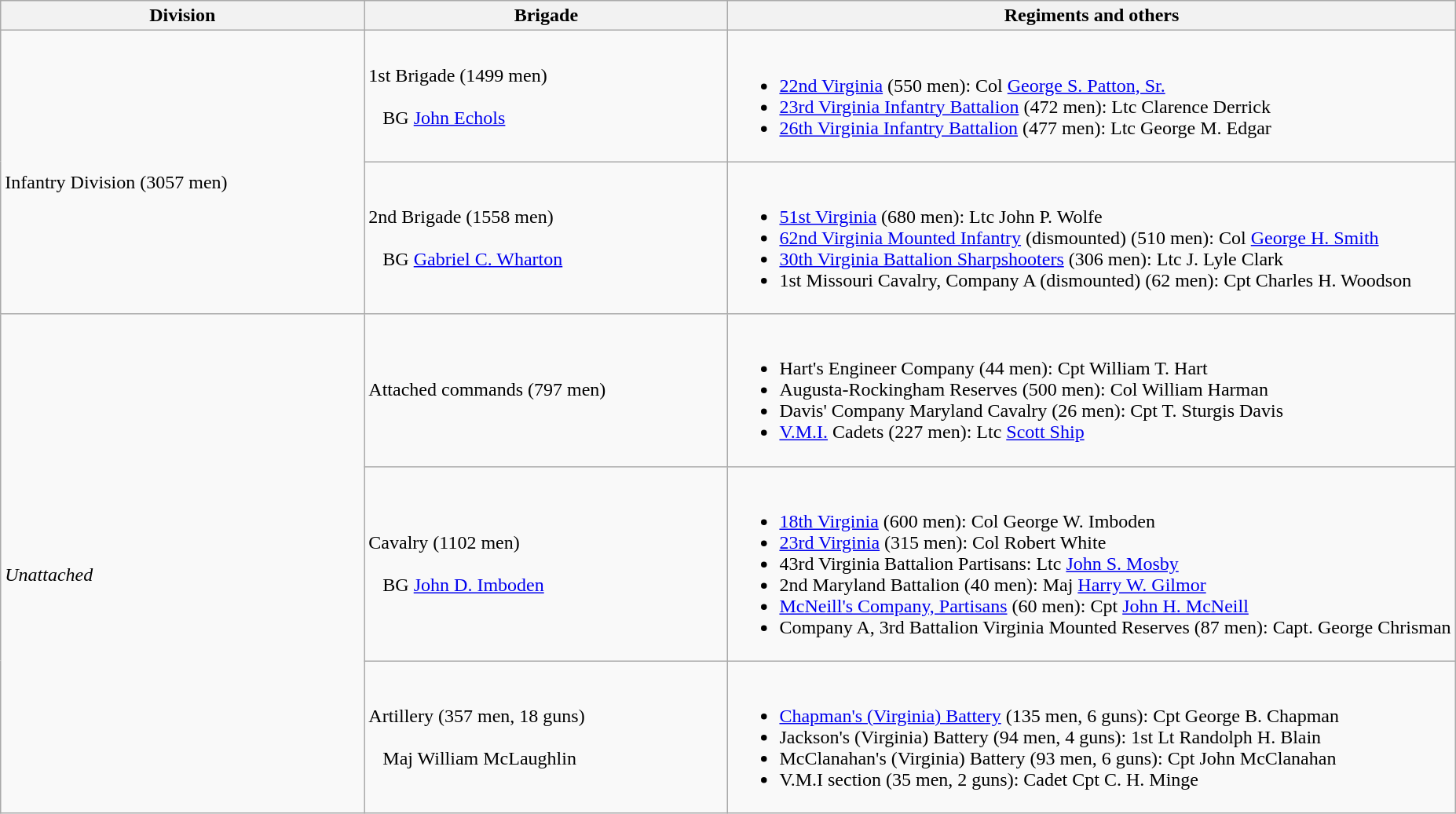<table class="wikitable">
<tr>
<th style="width:25%;">Division</th>
<th style="width:25%;">Brigade</th>
<th>Regiments and others</th>
</tr>
<tr>
<td rowspan=2><br>Infantry Division (3057 men)</td>
<td>1st Brigade (1499 men)<br><br>  
BG <a href='#'>John Echols</a></td>
<td><br><ul><li><a href='#'>22nd Virginia</a> (550 men): Col <a href='#'>George S. Patton, Sr.</a></li><li><a href='#'>23rd Virginia Infantry Battalion</a> (472 men): Ltc Clarence Derrick</li><li><a href='#'>26th Virginia Infantry Battalion</a> (477 men): Ltc George M. Edgar</li></ul></td>
</tr>
<tr>
<td>2nd Brigade (1558 men)<br><br>  
BG <a href='#'>Gabriel C. Wharton</a></td>
<td><br><ul><li><a href='#'>51st Virginia</a> (680 men): Ltc John P. Wolfe</li><li><a href='#'>62nd Virginia Mounted Infantry</a> (dismounted) (510 men): Col <a href='#'>George H. Smith</a></li><li><a href='#'>30th Virginia Battalion Sharpshooters</a> (306 men): Ltc J. Lyle Clark</li><li>1st Missouri Cavalry, Company A (dismounted) (62 men): Cpt Charles H. Woodson</li></ul></td>
</tr>
<tr>
<td rowspan=3><br><em>Unattached</em></td>
<td>Attached commands (797 men)</td>
<td><br><ul><li>Hart's Engineer Company (44 men): Cpt William T. Hart</li><li>Augusta-Rockingham Reserves (500 men): Col William Harman</li><li>Davis' Company Maryland Cavalry (26 men): Cpt T. Sturgis Davis</li><li><a href='#'>V.M.I.</a> Cadets (227 men): Ltc <a href='#'>Scott Ship</a></li></ul></td>
</tr>
<tr>
<td>Cavalry (1102 men)<br><br>  
BG <a href='#'>John D. Imboden</a></td>
<td><br><ul><li><a href='#'>18th Virginia</a> (600 men): Col George W. Imboden</li><li><a href='#'>23rd Virginia</a> (315 men): Col Robert White</li><li>43rd Virginia Battalion Partisans: Ltc <a href='#'>John S. Mosby</a></li><li>2nd Maryland Battalion (40 men): Maj <a href='#'>Harry W. Gilmor</a></li><li><a href='#'>McNeill's Company, Partisans</a> (60 men): Cpt <a href='#'>John H. McNeill</a></li><li>Company A, 3rd Battalion Virginia Mounted Reserves (87 men): Capt. George Chrisman</li></ul></td>
</tr>
<tr>
<td>Artillery (357 men, 18 guns)<br><br>  
Maj William McLaughlin</td>
<td><br><ul><li><a href='#'>Chapman's (Virginia) Battery</a> (135 men, 6 guns): Cpt George B. Chapman</li><li>Jackson's (Virginia) Battery (94 men, 4 guns): 1st Lt Randolph H. Blain</li><li>McClanahan's (Virginia) Battery (93 men, 6 guns): Cpt John McClanahan</li><li>V.M.I section (35 men, 2 guns): Cadet Cpt C. H. Minge</li></ul></td>
</tr>
</table>
